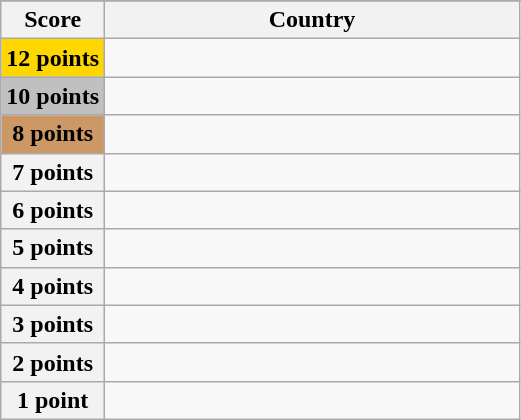<table class="wikitable">
<tr>
</tr>
<tr>
<th scope="col" width="20%">Score</th>
<th scope="col">Country</th>
</tr>
<tr>
<th scope="row" style="background:gold">12 points</th>
<td></td>
</tr>
<tr>
<th scope="row" style="background:silver">10 points</th>
<td></td>
</tr>
<tr>
<th scope="row" style="background:#CC9966">8 points</th>
<td></td>
</tr>
<tr>
<th scope="row">7 points</th>
<td></td>
</tr>
<tr>
<th scope="row">6 points</th>
<td></td>
</tr>
<tr>
<th scope="row">5 points</th>
<td></td>
</tr>
<tr>
<th scope="row">4 points</th>
<td></td>
</tr>
<tr>
<th scope="row">3 points</th>
<td></td>
</tr>
<tr>
<th scope="row">2 points</th>
<td></td>
</tr>
<tr>
<th scope="row">1 point</th>
<td></td>
</tr>
</table>
